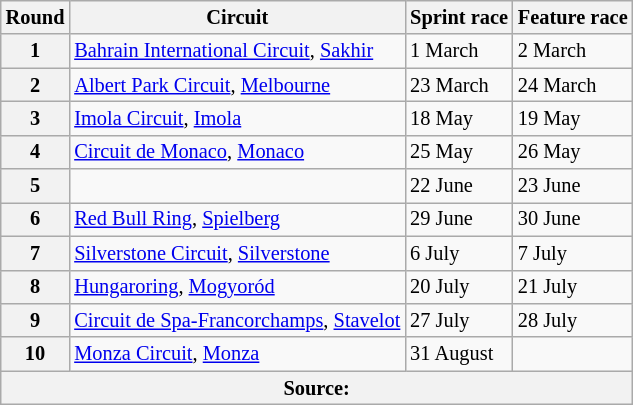<table class="wikitable" style="font-size:85%;">
<tr>
<th>Round</th>
<th>Circuit</th>
<th nowrap="">Sprint race</th>
<th nowrap="">Feature race</th>
</tr>
<tr>
<th>1</th>
<td> <a href='#'>Bahrain International Circuit</a>, <a href='#'>Sakhir</a></td>
<td>1 March</td>
<td>2 March</td>
</tr>
<tr>
<th>2</th>
<td> <a href='#'>Albert Park Circuit</a>, <a href='#'>Melbourne</a></td>
<td>23 March</td>
<td>24 March</td>
</tr>
<tr>
<th>3</th>
<td> <a href='#'>Imola Circuit</a>, <a href='#'>Imola</a></td>
<td>18 May</td>
<td>19 May</td>
</tr>
<tr>
<th>4</th>
<td> <a href='#'>Circuit de Monaco</a>, <a href='#'>Monaco</a></td>
<td>25 May</td>
<td>26 May</td>
</tr>
<tr>
<th>5</th>
<td></td>
<td>22 June</td>
<td>23 June</td>
</tr>
<tr>
<th>6</th>
<td nowrap=""> <a href='#'>Red Bull Ring</a>, <a href='#'>Spielberg</a></td>
<td>29 June</td>
<td>30 June</td>
</tr>
<tr>
<th>7</th>
<td nowrap=""> <a href='#'>Silverstone Circuit</a>, <a href='#'>Silverstone</a></td>
<td>6 July</td>
<td>7 July</td>
</tr>
<tr>
<th>8</th>
<td nowrap=""> <a href='#'>Hungaroring</a>, <a href='#'>Mogyoród</a></td>
<td>20 July</td>
<td>21 July</td>
</tr>
<tr>
<th>9</th>
<td nowrap=""> <a href='#'>Circuit de Spa-Francorchamps</a>, <a href='#'>Stavelot</a></td>
<td>27 July</td>
<td>28 July</td>
</tr>
<tr>
<th>10</th>
<td nowrap=""> <a href='#'>Monza Circuit</a>, <a href='#'>Monza</a></td>
<td>31 August</td>
<td></td>
</tr>
<tr>
<th colspan="4">Source:</th>
</tr>
</table>
